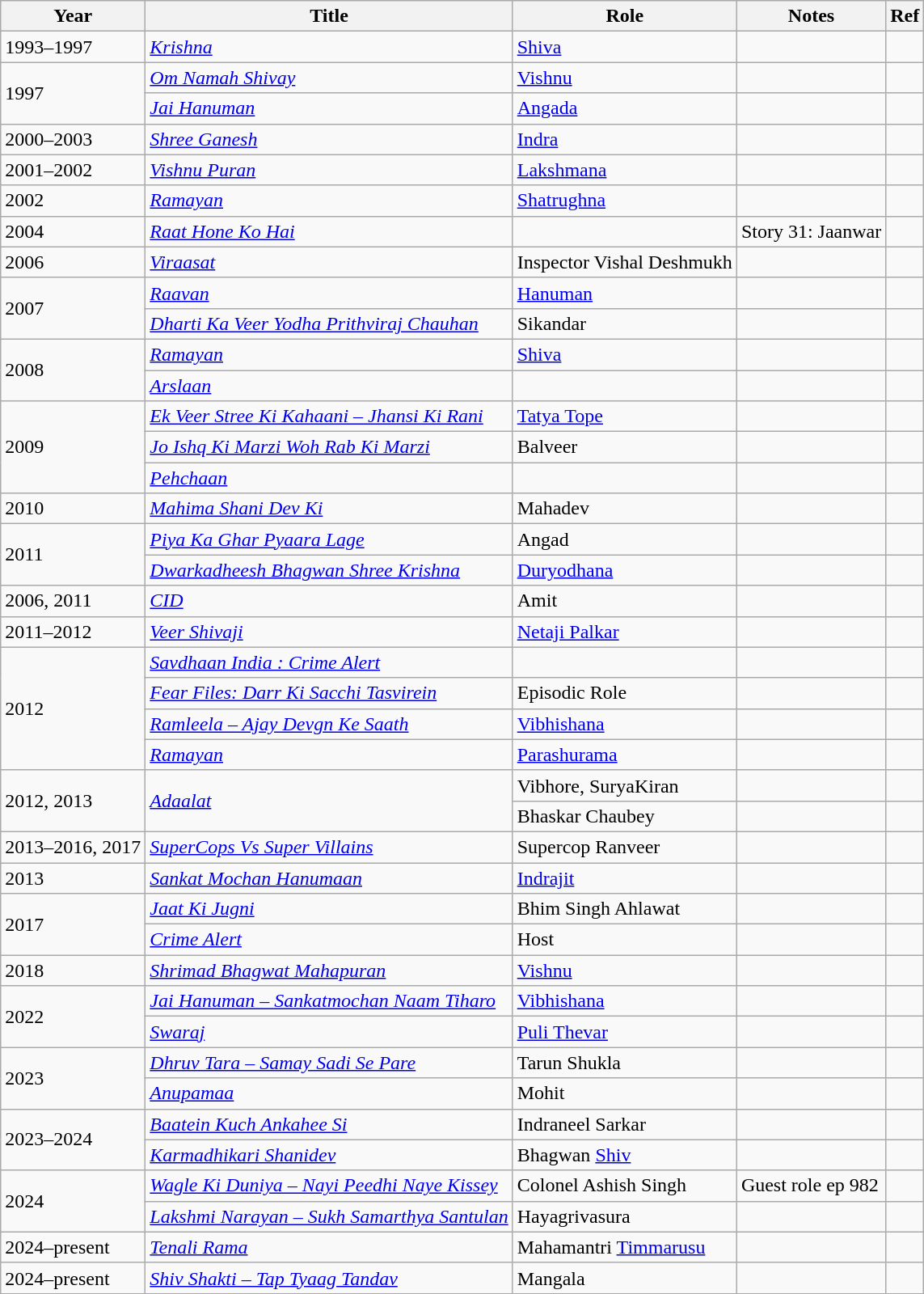<table class="wikitable">
<tr>
<th>Year</th>
<th>Title</th>
<th>Role</th>
<th>Notes</th>
<th>Ref</th>
</tr>
<tr>
<td>1993–1997</td>
<td><a href='#'><em>Krishna</em></a></td>
<td><a href='#'>Shiva</a></td>
<td></td>
<td></td>
</tr>
<tr>
<td rowspan="2">1997</td>
<td><em><a href='#'>Om Namah Shivay</a></em></td>
<td><a href='#'>Vishnu</a></td>
<td></td>
<td></td>
</tr>
<tr>
<td><em><a href='#'>Jai Hanuman</a></em></td>
<td><a href='#'>Angada</a></td>
<td></td>
<td></td>
</tr>
<tr>
<td>2000–2003</td>
<td><em><a href='#'>Shree Ganesh</a></em></td>
<td><a href='#'>Indra</a></td>
<td></td>
<td></td>
</tr>
<tr>
<td>2001–2002</td>
<td><em><a href='#'>Vishnu Puran</a></em></td>
<td><a href='#'>Lakshmana</a></td>
<td></td>
<td></td>
</tr>
<tr>
<td>2002</td>
<td><em><a href='#'>Ramayan</a></em></td>
<td><a href='#'>Shatrughna</a></td>
<td></td>
<td></td>
</tr>
<tr>
<td>2004</td>
<td><em><a href='#'>Raat Hone Ko Hai</a></em></td>
<td></td>
<td>Story 31: Jaanwar</td>
<td></td>
</tr>
<tr>
<td>2006</td>
<td><em><a href='#'>Viraasat</a></em></td>
<td>Inspector Vishal Deshmukh</td>
<td></td>
<td></td>
</tr>
<tr>
<td rowspan="2">2007</td>
<td><a href='#'><em>Raavan</em></a></td>
<td><a href='#'>Hanuman</a></td>
<td></td>
<td></td>
</tr>
<tr>
<td><em><a href='#'>Dharti Ka Veer Yodha Prithviraj Chauhan</a></em></td>
<td>Sikandar</td>
<td></td>
<td></td>
</tr>
<tr>
<td rowspan="2">2008</td>
<td><em><a href='#'>Ramayan</a></em></td>
<td><a href='#'>Shiva</a></td>
<td></td>
<td></td>
</tr>
<tr>
<td><em><a href='#'>Arslaan</a></em></td>
<td></td>
<td></td>
<td></td>
</tr>
<tr>
<td rowspan="3">2009</td>
<td><em><a href='#'>Ek Veer Stree Ki Kahaani – Jhansi Ki Rani</a></em></td>
<td><a href='#'>Tatya Tope</a></td>
<td></td>
<td></td>
</tr>
<tr>
<td><em><a href='#'>Jo Ishq Ki Marzi Woh Rab Ki Marzi</a></em></td>
<td>Balveer</td>
<td></td>
<td></td>
</tr>
<tr>
<td><em><a href='#'>Pehchaan</a></em></td>
<td></td>
<td></td>
<td></td>
</tr>
<tr>
<td>2010</td>
<td><em><a href='#'>Mahima Shani Dev Ki</a></em></td>
<td>Mahadev</td>
<td></td>
<td></td>
</tr>
<tr>
<td rowspan="2">2011</td>
<td><em><a href='#'>Piya Ka Ghar Pyaara Lage</a></em></td>
<td>Angad</td>
<td></td>
<td></td>
</tr>
<tr>
<td><a href='#'><em>Dwarkadheesh Bhagwan Shree Krishna</em></a></td>
<td><a href='#'>Duryodhana</a></td>
<td></td>
<td></td>
</tr>
<tr>
<td>2006, 2011</td>
<td><em><a href='#'>CID</a></em></td>
<td>Amit</td>
<td></td>
<td></td>
</tr>
<tr>
<td>2011–2012</td>
<td><em><a href='#'>Veer Shivaji</a></em></td>
<td><a href='#'>Netaji Palkar</a></td>
<td></td>
<td></td>
</tr>
<tr>
<td rowspan="4">2012</td>
<td><em><a href='#'>Savdhaan India : Crime Alert</a></em></td>
<td></td>
<td></td>
<td></td>
</tr>
<tr>
<td><em><a href='#'>Fear Files: Darr Ki Sacchi Tasvirein</a></em></td>
<td>Episodic Role</td>
<td></td>
<td></td>
</tr>
<tr>
<td><em><a href='#'>Ramleela – Ajay Devgn Ke Saath</a></em></td>
<td><a href='#'>Vibhishana</a></td>
<td></td>
<td></td>
</tr>
<tr>
<td><a href='#'><em>Ramayan</em></a></td>
<td><a href='#'>Parashurama</a></td>
<td></td>
<td></td>
</tr>
<tr>
<td rowspan="2">2012, 2013</td>
<td rowspan="2"><em><a href='#'>Adaalat</a></em></td>
<td>Vibhore, SuryaKiran</td>
<td></td>
<td></td>
</tr>
<tr>
<td>Bhaskar Chaubey</td>
<td></td>
<td></td>
</tr>
<tr>
<td>2013–2016, 2017</td>
<td><em><a href='#'>SuperCops Vs Super Villains</a></em></td>
<td>Supercop Ranveer</td>
<td></td>
<td></td>
</tr>
<tr>
<td>2013</td>
<td><em><a href='#'>Sankat Mochan Hanumaan</a></em></td>
<td><a href='#'>Indrajit</a></td>
<td></td>
<td></td>
</tr>
<tr>
<td rowspan="2">2017</td>
<td><em><a href='#'>Jaat Ki Jugni</a></em></td>
<td>Bhim Singh Ahlawat</td>
<td></td>
<td></td>
</tr>
<tr>
<td><em><a href='#'>Crime Alert</a></em></td>
<td>Host</td>
<td></td>
<td></td>
</tr>
<tr>
<td>2018</td>
<td><em><a href='#'>Shrimad Bhagwat Mahapuran</a></em></td>
<td><a href='#'>Vishnu</a></td>
<td></td>
<td></td>
</tr>
<tr>
<td rowspan="2">2022</td>
<td><em><a href='#'>Jai Hanuman – Sankatmochan Naam Tiharo</a></em></td>
<td><a href='#'>Vibhishana</a></td>
<td></td>
<td></td>
</tr>
<tr>
<td><em><a href='#'>Swaraj</a></em></td>
<td><a href='#'>Puli Thevar</a></td>
<td></td>
<td></td>
</tr>
<tr>
<td rowspan="2">2023</td>
<td><em><a href='#'>Dhruv Tara – Samay Sadi Se Pare</a></em></td>
<td>Tarun Shukla</td>
<td></td>
<td></td>
</tr>
<tr>
<td><em><a href='#'>Anupamaa</a></em></td>
<td>Mohit</td>
<td></td>
<td></td>
</tr>
<tr>
<td rowspan = "2">2023–2024</td>
<td><em><a href='#'>Baatein Kuch Ankahee Si</a></em></td>
<td>Indraneel Sarkar</td>
<td></td>
<td></td>
</tr>
<tr>
<td><em><a href='#'>Karmadhikari Shanidev</a></em></td>
<td>Bhagwan <a href='#'> Shiv</a></td>
<td></td>
<td></td>
</tr>
<tr>
<td rowspan = "2">2024</td>
<td><em><a href='#'>Wagle Ki Duniya – Nayi Peedhi Naye Kissey</a></em></td>
<td>Colonel Ashish Singh</td>
<td>Guest role ep 982</td>
<td></td>
</tr>
<tr>
<td><em><a href='#'>Lakshmi Narayan – Sukh Samarthya Santulan</a></em></td>
<td>Hayagrivasura</td>
<td></td>
<td></td>
</tr>
<tr>
<td>2024–present</td>
<td><em><a href='#'> Tenali Rama</a></em></td>
<td>Mahamantri <a href='#'>Timmarusu</a></td>
<td></td>
<td></td>
</tr>
<tr>
<td>2024–present</td>
<td><em><a href='#'>Shiv Shakti – Tap Tyaag  Tandav</a></em></td>
<td>Mangala</td>
<td></td>
<td></td>
</tr>
</table>
